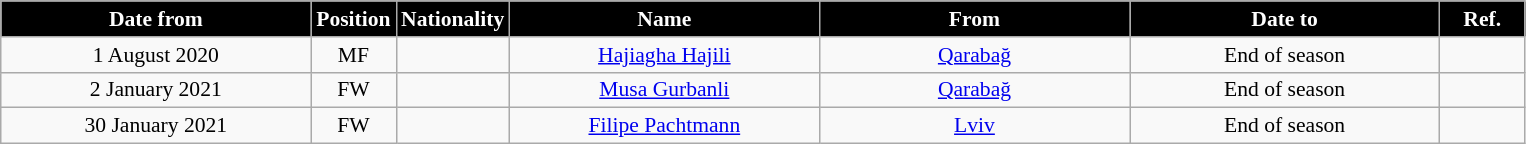<table class="wikitable" style="text-align:center; font-size:90%; ">
<tr>
<th style="background:#000000; color:#FFFFFF; width:200px;">Date from</th>
<th style="background:#000000; color:#FFFFFF; width:50px;">Position</th>
<th style="background:#000000; color:#FFFFFF; width:50px;">Nationality</th>
<th style="background:#000000; color:#FFFFFF; width:200px;">Name</th>
<th style="background:#000000; color:#FFFFFF; width:200px;">From</th>
<th style="background:#000000; color:#FFFFFF; width:200px;">Date to</th>
<th style="background:#000000; color:#FFFFFF; width:50px;">Ref.</th>
</tr>
<tr>
<td>1 August 2020</td>
<td>MF</td>
<td></td>
<td><a href='#'>Hajiagha Hajili</a></td>
<td><a href='#'>Qarabağ</a></td>
<td>End of season</td>
<td></td>
</tr>
<tr>
<td>2 January 2021</td>
<td>FW</td>
<td></td>
<td><a href='#'>Musa Gurbanli</a></td>
<td><a href='#'>Qarabağ</a></td>
<td>End of season</td>
<td></td>
</tr>
<tr>
<td>30 January 2021</td>
<td>FW</td>
<td></td>
<td><a href='#'>Filipe Pachtmann</a></td>
<td><a href='#'>Lviv</a></td>
<td>End of season</td>
<td></td>
</tr>
</table>
